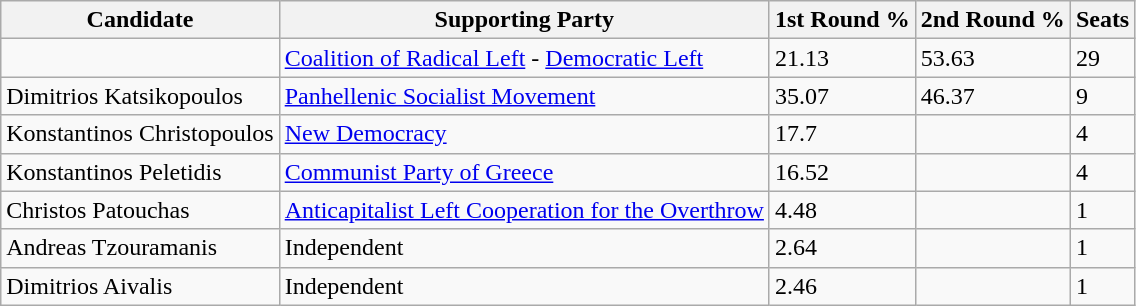<table class="wikitable sortable">
<tr>
<th>Candidate</th>
<th>Supporting Party</th>
<th>1st Round %</th>
<th>2nd Round %</th>
<th>Seats</th>
</tr>
<tr>
<td></td>
<td> <a href='#'>Coalition of Radical Left</a> - <a href='#'>Democratic Left</a></td>
<td>21.13</td>
<td>53.63</td>
<td>29</td>
</tr>
<tr>
<td>Dimitrios Katsikopoulos</td>
<td> <a href='#'>Panhellenic Socialist Movement</a></td>
<td>35.07</td>
<td>46.37</td>
<td>9</td>
</tr>
<tr>
<td>Konstantinos Christopoulos</td>
<td> <a href='#'>New Democracy</a></td>
<td>17.7</td>
<td></td>
<td>4</td>
</tr>
<tr>
<td>Konstantinos Peletidis</td>
<td> <a href='#'>Communist Party of Greece</a></td>
<td>16.52</td>
<td></td>
<td>4</td>
</tr>
<tr>
<td>Christos Patouchas</td>
<td> <a href='#'>Anticapitalist Left Cooperation for the Overthrow</a></td>
<td>4.48</td>
<td></td>
<td>1</td>
</tr>
<tr>
<td>Andreas Tzouramanis</td>
<td> Independent</td>
<td>2.64</td>
<td></td>
<td>1</td>
</tr>
<tr>
<td>Dimitrios Aivalis</td>
<td> Independent</td>
<td>2.46</td>
<td></td>
<td>1</td>
</tr>
</table>
